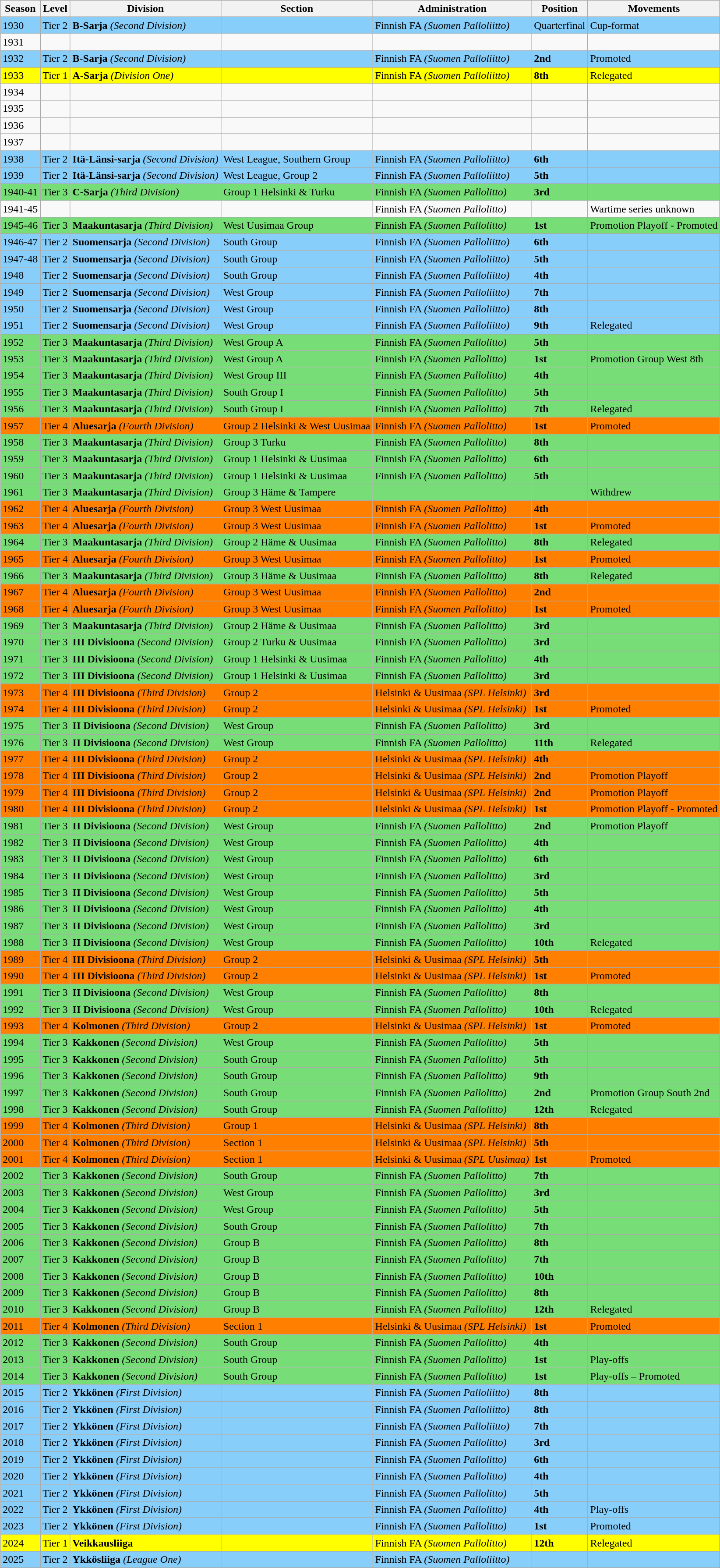<table class="wikitable">
<tr style="background:#f0f6fa;">
<th><strong>Season</strong></th>
<th><strong>Level</strong></th>
<th><strong>Division</strong></th>
<th><strong>Section</strong></th>
<th><strong>Administration</strong></th>
<th><strong>Position</strong></th>
<th><strong>Movements</strong></th>
</tr>
<tr>
<td style="background:#87CEFA;">1930</td>
<td style="background:#87CEFA;">Tier 2</td>
<td style="background:#87CEFA;"><strong>B-Sarja</strong> <em>(Second Division)</em></td>
<td style="background:#87CEFA;"></td>
<td style="background:#87CEFA;">Finnish FA <em>(Suomen Palloliitto)</em></td>
<td style="background:#87CEFA;">Quarterfinal</td>
<td style="background:#87CEFA;">Cup-format</td>
</tr>
<tr>
<td style="background:;">1931</td>
<td style="background:;"></td>
<td style="background:;"></td>
<td style="background:;"></td>
<td style="background:;"></td>
<td style="background:;"></td>
<td style="background:;"></td>
</tr>
<tr>
<td style="background:#87CEFA;">1932</td>
<td style="background:#87CEFA;">Tier 2</td>
<td style="background:#87CEFA;"><strong>B-Sarja</strong> <em>(Second Division)</em></td>
<td style="background:#87CEFA;"></td>
<td style="background:#87CEFA;">Finnish FA <em>(Suomen Palloliitto)</em></td>
<td style="background:#87CEFA;"><strong>2nd</strong></td>
<td style="background:#87CEFA;">Promoted</td>
</tr>
<tr>
<td style="background:#FFFF00;">1933</td>
<td style="background:#FFFF00;">Tier 1</td>
<td style="background:#FFFF00;"><strong> A-Sarja</strong> <em>(Division One)</em></td>
<td style="background:#FFFF00;"></td>
<td style="background:#FFFF00;">Finnish FA <em>(Suomen Palloliitto)</em></td>
<td style="background:#FFFF00;"><strong>8th</strong></td>
<td style="background:#FFFF00;">Relegated</td>
</tr>
<tr>
<td style="background:;">1934</td>
<td style="background:;"></td>
<td style="background:;"></td>
<td style="background:;"></td>
<td style="background:;"></td>
<td style="background:;"></td>
<td style="background:;"></td>
</tr>
<tr>
<td style="background:;">1935</td>
<td style="background:;"></td>
<td style="background:;"></td>
<td style="background:;"></td>
<td style="background:;"></td>
<td style="background:;"></td>
<td style="background:;"></td>
</tr>
<tr>
<td style="background:;">1936</td>
<td style="background:;"></td>
<td style="background:;"></td>
<td style="background:;"></td>
<td style="background:;"></td>
<td style="background:;"></td>
<td style="background:;"></td>
</tr>
<tr>
<td style="background:;">1937</td>
<td style="background:;"></td>
<td style="background:;"></td>
<td style="background:;"></td>
<td style="background:;"></td>
<td style="background:;"></td>
<td style="background:;"></td>
</tr>
<tr>
<td style="background:#87CEFA;">1938</td>
<td style="background:#87CEFA;">Tier 2</td>
<td style="background:#87CEFA;"><strong>Itä-Länsi-sarja</strong> <em>(Second Division)</em></td>
<td style="background:#87CEFA;">West League, Southern Group</td>
<td style="background:#87CEFA;">Finnish FA <em>(Suomen Palloliitto)</em></td>
<td style="background:#87CEFA;"><strong>6th</strong></td>
<td style="background:#87CEFA;"></td>
</tr>
<tr>
<td style="background:#87CEFA;">1939</td>
<td style="background:#87CEFA;">Tier 2</td>
<td style="background:#87CEFA;"><strong>Itä-Länsi-sarja</strong> <em>(Second Division)</em></td>
<td style="background:#87CEFA;">West League, Group 2</td>
<td style="background:#87CEFA;">Finnish FA <em>(Suomen Palloliitto)</em></td>
<td style="background:#87CEFA;"><strong>5th</strong></td>
<td style="background:#87CEFA;"></td>
</tr>
<tr>
<td style="background:#77DD77;">1940-41</td>
<td style="background:#77DD77;">Tier 3</td>
<td style="background:#77DD77;"><strong>C-Sarja</strong> <em>(Third Division)</em></td>
<td style="background:#77DD77;">Group 1 Helsinki & Turku</td>
<td style="background:#77DD77;">Finnish FA <em>(Suomen Pallolitto)</em></td>
<td style="background:#77DD77;"><strong>3rd</strong></td>
<td style="background:#77DD77;"></td>
</tr>
<tr>
<td style="background:;">1941-45</td>
<td style="background:;"></td>
<td style="background:;"></td>
<td style="background:;"></td>
<td style="background:;">Finnish FA <em>(Suomen Pallolitto)</em></td>
<td style="background:;"></td>
<td style="background:;">Wartime series unknown</td>
</tr>
<tr>
<td style="background:#77DD77;">1945-46</td>
<td style="background:#77DD77;">Tier 3</td>
<td style="background:#77DD77;"><strong>Maakuntasarja</strong> <em>(Third Division)</em></td>
<td style="background:#77DD77;">West Uusimaa Group</td>
<td style="background:#77DD77;">Finnish FA <em>(Suomen Pallolitto)</em></td>
<td style="background:#77DD77;"><strong>1st</strong></td>
<td style="background:#77DD77;">Promotion Playoff - Promoted</td>
</tr>
<tr>
<td style="background:#87CEFA;">1946-47</td>
<td style="background:#87CEFA;">Tier 2</td>
<td style="background:#87CEFA;"><strong>Suomensarja</strong> <em>(Second Division)</em></td>
<td style="background:#87CEFA;">South Group</td>
<td style="background:#87CEFA;">Finnish FA <em>(Suomen Palloliitto)</em></td>
<td style="background:#87CEFA;"><strong>6th</strong></td>
<td style="background:#87CEFA;"></td>
</tr>
<tr>
<td style="background:#87CEFA;">1947-48</td>
<td style="background:#87CEFA;">Tier 2</td>
<td style="background:#87CEFA;"><strong>Suomensarja</strong> <em>(Second Division)</em></td>
<td style="background:#87CEFA;">South Group</td>
<td style="background:#87CEFA;">Finnish FA <em>(Suomen Palloliitto)</em></td>
<td style="background:#87CEFA;"><strong>5th</strong></td>
<td style="background:#87CEFA;"></td>
</tr>
<tr>
<td style="background:#87CEFA;">1948</td>
<td style="background:#87CEFA;">Tier 2</td>
<td style="background:#87CEFA;"><strong>Suomensarja</strong> <em>(Second Division)</em></td>
<td style="background:#87CEFA;">South Group</td>
<td style="background:#87CEFA;">Finnish FA <em>(Suomen Palloliitto)</em></td>
<td style="background:#87CEFA;"><strong>4th</strong></td>
<td style="background:#87CEFA;"></td>
</tr>
<tr>
<td style="background:#87CEFA;">1949</td>
<td style="background:#87CEFA;">Tier 2</td>
<td style="background:#87CEFA;"><strong>Suomensarja</strong> <em>(Second Division)</em></td>
<td style="background:#87CEFA;">West Group</td>
<td style="background:#87CEFA;">Finnish FA <em>(Suomen Palloliitto)</em></td>
<td style="background:#87CEFA;"><strong>7th</strong></td>
<td style="background:#87CEFA;"></td>
</tr>
<tr>
<td style="background:#87CEFA;">1950</td>
<td style="background:#87CEFA;">Tier 2</td>
<td style="background:#87CEFA;"><strong>Suomensarja</strong> <em>(Second Division)</em></td>
<td style="background:#87CEFA;">West Group</td>
<td style="background:#87CEFA;">Finnish FA <em>(Suomen Palloliitto)</em></td>
<td style="background:#87CEFA;"><strong>8th</strong></td>
<td style="background:#87CEFA;"></td>
</tr>
<tr>
<td style="background:#87CEFA;">1951</td>
<td style="background:#87CEFA;">Tier 2</td>
<td style="background:#87CEFA;"><strong>Suomensarja</strong> <em>(Second Division)</em></td>
<td style="background:#87CEFA;">West Group</td>
<td style="background:#87CEFA;">Finnish FA <em>(Suomen Palloliitto)</em></td>
<td style="background:#87CEFA;"><strong>9th</strong></td>
<td style="background:#87CEFA;">Relegated</td>
</tr>
<tr>
<td style="background:#77DD77;">1952</td>
<td style="background:#77DD77;">Tier 3</td>
<td style="background:#77DD77;"><strong>Maakuntasarja</strong> <em>(Third Division)</em></td>
<td style="background:#77DD77;">West Group A</td>
<td style="background:#77DD77;">Finnish FA <em>(Suomen Pallolitto)</em></td>
<td style="background:#77DD77;"><strong>5th</strong></td>
<td style="background:#77DD77;"></td>
</tr>
<tr>
<td style="background:#77DD77;">1953</td>
<td style="background:#77DD77;">Tier 3</td>
<td style="background:#77DD77;"><strong>Maakuntasarja</strong> <em>(Third Division)</em></td>
<td style="background:#77DD77;">West Group A</td>
<td style="background:#77DD77;">Finnish FA <em>(Suomen Pallolitto)</em></td>
<td style="background:#77DD77;"><strong>1st</strong></td>
<td style="background:#77DD77;">Promotion Group West 8th</td>
</tr>
<tr>
<td style="background:#77DD77;">1954</td>
<td style="background:#77DD77;">Tier 3</td>
<td style="background:#77DD77;"><strong>Maakuntasarja</strong> <em>(Third Division)</em></td>
<td style="background:#77DD77;">West Group III</td>
<td style="background:#77DD77;">Finnish FA <em>(Suomen Pallolitto)</em></td>
<td style="background:#77DD77;"><strong>4th</strong></td>
<td style="background:#77DD77;"></td>
</tr>
<tr>
<td style="background:#77DD77;">1955</td>
<td style="background:#77DD77;">Tier 3</td>
<td style="background:#77DD77;"><strong>Maakuntasarja</strong> <em>(Third Division)</em></td>
<td style="background:#77DD77;">South Group I</td>
<td style="background:#77DD77;">Finnish FA <em>(Suomen Pallolitto)</em></td>
<td style="background:#77DD77;"><strong>5th</strong></td>
<td style="background:#77DD77;"></td>
</tr>
<tr>
<td style="background:#77DD77;">1956</td>
<td style="background:#77DD77;">Tier 3</td>
<td style="background:#77DD77;"><strong>Maakuntasarja</strong> <em>(Third Division)</em></td>
<td style="background:#77DD77;">South Group I</td>
<td style="background:#77DD77;">Finnish FA <em>(Suomen Pallolitto)</em></td>
<td style="background:#77DD77;"><strong>7th</strong></td>
<td style="background:#77DD77;">Relegated</td>
</tr>
<tr>
<td style="background:#FF7F00;">1957</td>
<td style="background:#FF7F00;">Tier 4</td>
<td style="background:#FF7F00;"><strong>Aluesarja</strong> <em>(Fourth Division)</em></td>
<td style="background:#FF7F00;">Group 2 Helsinki & West Uusimaa</td>
<td style="background:#FF7F00;">Finnish FA <em>(Suomen Pallolitto)</em></td>
<td style="background:#FF7F00;"><strong>1st</strong></td>
<td style="background:#FF7F00;">Promoted</td>
</tr>
<tr>
<td style="background:#77DD77;">1958</td>
<td style="background:#77DD77;">Tier 3</td>
<td style="background:#77DD77;"><strong>Maakuntasarja</strong> <em>(Third Division)</em></td>
<td style="background:#77DD77;">Group 3 Turku</td>
<td style="background:#77DD77;">Finnish FA <em>(Suomen Pallolitto)</em></td>
<td style="background:#77DD77;"><strong>8th</strong></td>
<td style="background:#77DD77;"></td>
</tr>
<tr>
<td style="background:#77DD77;">1959</td>
<td style="background:#77DD77;">Tier 3</td>
<td style="background:#77DD77;"><strong>Maakuntasarja</strong> <em>(Third Division)</em></td>
<td style="background:#77DD77;">Group 1 Helsinki & Uusimaa</td>
<td style="background:#77DD77;">Finnish FA <em>(Suomen Pallolitto)</em></td>
<td style="background:#77DD77;"><strong>6th</strong></td>
<td style="background:#77DD77;"></td>
</tr>
<tr>
<td style="background:#77DD77;">1960</td>
<td style="background:#77DD77;">Tier 3</td>
<td style="background:#77DD77;"><strong>Maakuntasarja</strong> <em>(Third Division)</em></td>
<td style="background:#77DD77;">Group 1 Helsinki & Uusimaa</td>
<td style="background:#77DD77;">Finnish FA <em>(Suomen Pallolitto)</em></td>
<td style="background:#77DD77;"><strong>5th</strong></td>
<td style="background:#77DD77;"></td>
</tr>
<tr>
<td style="background:#77DD77;">1961</td>
<td style="background:#77DD77;">Tier 3</td>
<td style="background:#77DD77;"><strong>Maakuntasarja</strong> <em>(Third Division)</em></td>
<td style="background:#77DD77;">Group 3 Häme & Tampere</td>
<td style="background:#77DD77;"></td>
<td style="background:#77DD77;"></td>
<td style="background:#77DD77;">Withdrew</td>
</tr>
<tr>
<td style="background:#FF7F00;">1962</td>
<td style="background:#FF7F00;">Tier 4</td>
<td style="background:#FF7F00;"><strong>Aluesarja</strong> <em>(Fourth Division)</em></td>
<td style="background:#FF7F00;">Group 3 West Uusimaa</td>
<td style="background:#FF7F00;">Finnish FA <em>(Suomen Pallolitto)</em></td>
<td style="background:#FF7F00;"><strong>4th</strong></td>
<td style="background:#FF7F00;"></td>
</tr>
<tr>
<td style="background:#FF7F00;">1963</td>
<td style="background:#FF7F00;">Tier 4</td>
<td style="background:#FF7F00;"><strong>Aluesarja</strong> <em>(Fourth Division)</em></td>
<td style="background:#FF7F00;">Group 3 West Uusimaa</td>
<td style="background:#FF7F00;">Finnish FA <em>(Suomen Pallolitto)</em></td>
<td style="background:#FF7F00;"><strong>1st</strong></td>
<td style="background:#FF7F00;">Promoted</td>
</tr>
<tr>
<td style="background:#77DD77;">1964</td>
<td style="background:#77DD77;">Tier 3</td>
<td style="background:#77DD77;"><strong>Maakuntasarja</strong> <em>(Third Division)</em></td>
<td style="background:#77DD77;">Group 2 Häme & Uusimaa</td>
<td style="background:#77DD77;">Finnish FA <em>(Suomen Pallolitto)</em></td>
<td style="background:#77DD77;"><strong>8th</strong></td>
<td style="background:#77DD77;">Relegated</td>
</tr>
<tr>
<td style="background:#FF7F00;">1965</td>
<td style="background:#FF7F00;">Tier 4</td>
<td style="background:#FF7F00;"><strong>Aluesarja</strong> <em>(Fourth Division)</em></td>
<td style="background:#FF7F00;">Group 3 West Uusimaa</td>
<td style="background:#FF7F00;">Finnish FA <em>(Suomen Pallolitto)</em></td>
<td style="background:#FF7F00;"><strong>1st</strong></td>
<td style="background:#FF7F00;">Promoted</td>
</tr>
<tr>
<td style="background:#77DD77;">1966</td>
<td style="background:#77DD77;">Tier 3</td>
<td style="background:#77DD77;"><strong>Maakuntasarja</strong> <em>(Third Division)</em></td>
<td style="background:#77DD77;">Group 3 Häme & Uusimaa</td>
<td style="background:#77DD77;">Finnish FA <em>(Suomen Pallolitto)</em></td>
<td style="background:#77DD77;"><strong>8th</strong></td>
<td style="background:#77DD77;">Relegated</td>
</tr>
<tr>
<td style="background:#FF7F00;">1967</td>
<td style="background:#FF7F00;">Tier 4</td>
<td style="background:#FF7F00;"><strong>Aluesarja</strong> <em>(Fourth Division)</em></td>
<td style="background:#FF7F00;">Group 3 West Uusimaa</td>
<td style="background:#FF7F00;">Finnish FA <em>(Suomen Pallolitto)</em></td>
<td style="background:#FF7F00;"><strong>2nd</strong></td>
<td style="background:#FF7F00;"></td>
</tr>
<tr>
<td style="background:#FF7F00;">1968</td>
<td style="background:#FF7F00;">Tier 4</td>
<td style="background:#FF7F00;"><strong>Aluesarja</strong> <em>(Fourth Division)</em></td>
<td style="background:#FF7F00;">Group 3 West Uusimaa</td>
<td style="background:#FF7F00;">Finnish FA <em>(Suomen Pallolitto)</em></td>
<td style="background:#FF7F00;"><strong>1st</strong></td>
<td style="background:#FF7F00;">Promoted</td>
</tr>
<tr>
<td style="background:#77DD77;">1969</td>
<td style="background:#77DD77;">Tier 3</td>
<td style="background:#77DD77;"><strong>Maakuntasarja</strong> <em>(Third Division)</em></td>
<td style="background:#77DD77;">Group 2 Häme & Uusimaa</td>
<td style="background:#77DD77;">Finnish FA <em>(Suomen Pallolitto)</em></td>
<td style="background:#77DD77;"><strong>3rd</strong></td>
<td style="background:#77DD77;"></td>
</tr>
<tr>
<td style="background:#77DD77;">1970</td>
<td style="background:#77DD77;">Tier 3</td>
<td style="background:#77DD77;"><strong>III Divisioona</strong> <em>(Second Division)</em></td>
<td style="background:#77DD77;">Group 2 Turku & Uusimaa</td>
<td style="background:#77DD77;">Finnish FA <em>(Suomen Pallolitto)</em></td>
<td style="background:#77DD77;"><strong>3rd</strong></td>
<td style="background:#77DD77;"></td>
</tr>
<tr>
<td style="background:#77DD77;">1971</td>
<td style="background:#77DD77;">Tier 3</td>
<td style="background:#77DD77;"><strong>III Divisioona</strong> <em>(Second Division)</em></td>
<td style="background:#77DD77;">Group 1 Helsinki & Uusimaa</td>
<td style="background:#77DD77;">Finnish FA <em>(Suomen Pallolitto)</em></td>
<td style="background:#77DD77;"><strong>4th</strong></td>
<td style="background:#77DD77;"></td>
</tr>
<tr>
<td style="background:#77DD77;">1972</td>
<td style="background:#77DD77;">Tier 3</td>
<td style="background:#77DD77;"><strong>III Divisioona</strong> <em>(Second Division)</em></td>
<td style="background:#77DD77;">Group 1 Helsinki & Uusimaa</td>
<td style="background:#77DD77;">Finnish FA <em>(Suomen Pallolitto)</em></td>
<td style="background:#77DD77;"><strong>3rd</strong></td>
<td style="background:#77DD77;"></td>
</tr>
<tr>
<td style="background:#FF7F00;">1973</td>
<td style="background:#FF7F00;">Tier 4</td>
<td style="background:#FF7F00;"><strong>III Divisioona</strong> <em>(Third Division)</em></td>
<td style="background:#FF7F00;">Group 2</td>
<td style="background:#FF7F00;">Helsinki & Uusimaa <em>(SPL Helsinki)</em></td>
<td style="background:#FF7F00;"><strong>3rd</strong></td>
<td style="background:#FF7F00;"></td>
</tr>
<tr>
<td style="background:#FF7F00;">1974</td>
<td style="background:#FF7F00;">Tier 4</td>
<td style="background:#FF7F00;"><strong>III Divisioona</strong> <em>(Third Division)</em></td>
<td style="background:#FF7F00;">Group 2</td>
<td style="background:#FF7F00;">Helsinki & Uusimaa <em>(SPL Helsinki)</em></td>
<td style="background:#FF7F00;"><strong>1st</strong></td>
<td style="background:#FF7F00;">Promoted</td>
</tr>
<tr>
<td style="background:#77DD77;">1975</td>
<td style="background:#77DD77;">Tier 3</td>
<td style="background:#77DD77;"><strong>II Divisioona</strong> <em>(Second Division)</em></td>
<td style="background:#77DD77;">West Group</td>
<td style="background:#77DD77;">Finnish FA <em>(Suomen Pallolitto)</em></td>
<td style="background:#77DD77;"><strong>3rd</strong></td>
<td style="background:#77DD77;"></td>
</tr>
<tr>
<td style="background:#77DD77;">1976</td>
<td style="background:#77DD77;">Tier 3</td>
<td style="background:#77DD77;"><strong>II Divisioona</strong> <em>(Second Division)</em></td>
<td style="background:#77DD77;">West Group</td>
<td style="background:#77DD77;">Finnish FA <em>(Suomen Pallolitto)</em></td>
<td style="background:#77DD77;"><strong>11th</strong></td>
<td style="background:#77DD77;">Relegated</td>
</tr>
<tr>
<td style="background:#FF7F00;">1977</td>
<td style="background:#FF7F00;">Tier 4</td>
<td style="background:#FF7F00;"><strong>III Divisioona</strong> <em>(Third Division)</em></td>
<td style="background:#FF7F00;">Group 2</td>
<td style="background:#FF7F00;">Helsinki & Uusimaa <em>(SPL Helsinki)</em></td>
<td style="background:#FF7F00;"><strong>4th</strong></td>
<td style="background:#FF7F00;"></td>
</tr>
<tr>
<td style="background:#FF7F00;">1978</td>
<td style="background:#FF7F00;">Tier 4</td>
<td style="background:#FF7F00;"><strong>III Divisioona</strong> <em>(Third Division)</em></td>
<td style="background:#FF7F00;">Group 2</td>
<td style="background:#FF7F00;">Helsinki & Uusimaa <em>(SPL Helsinki)</em></td>
<td style="background:#FF7F00;"><strong>2nd</strong></td>
<td style="background:#FF7F00;">Promotion Playoff</td>
</tr>
<tr>
<td style="background:#FF7F00;">1979</td>
<td style="background:#FF7F00;">Tier 4</td>
<td style="background:#FF7F00;"><strong>III Divisioona</strong> <em>(Third Division)</em></td>
<td style="background:#FF7F00;">Group 2</td>
<td style="background:#FF7F00;">Helsinki & Uusimaa <em>(SPL Helsinki)</em></td>
<td style="background:#FF7F00;"><strong>2nd</strong></td>
<td style="background:#FF7F00;">Promotion Playoff</td>
</tr>
<tr>
<td style="background:#FF7F00;">1980</td>
<td style="background:#FF7F00;">Tier 4</td>
<td style="background:#FF7F00;"><strong>III Divisioona</strong> <em>(Third Division)</em></td>
<td style="background:#FF7F00;">Group 2</td>
<td style="background:#FF7F00;">Helsinki & Uusimaa <em>(SPL Helsinki)</em></td>
<td style="background:#FF7F00;"><strong>1st</strong></td>
<td style="background:#FF7F00;">Promotion Playoff - Promoted</td>
</tr>
<tr>
<td style="background:#77DD77;">1981</td>
<td style="background:#77DD77;">Tier 3</td>
<td style="background:#77DD77;"><strong>II Divisioona</strong> <em>(Second Division)</em></td>
<td style="background:#77DD77;">West Group</td>
<td style="background:#77DD77;">Finnish FA <em>(Suomen Pallolitto)</em></td>
<td style="background:#77DD77;"><strong>2nd</strong></td>
<td style="background:#77DD77;">Promotion Playoff</td>
</tr>
<tr>
<td style="background:#77DD77;">1982</td>
<td style="background:#77DD77;">Tier 3</td>
<td style="background:#77DD77;"><strong>II Divisioona</strong> <em>(Second Division)</em></td>
<td style="background:#77DD77;">West Group</td>
<td style="background:#77DD77;">Finnish FA <em>(Suomen Pallolitto)</em></td>
<td style="background:#77DD77;"><strong>4th</strong></td>
<td style="background:#77DD77;"></td>
</tr>
<tr>
<td style="background:#77DD77;">1983</td>
<td style="background:#77DD77;">Tier 3</td>
<td style="background:#77DD77;"><strong>II Divisioona</strong> <em>(Second Division)</em></td>
<td style="background:#77DD77;">West Group</td>
<td style="background:#77DD77;">Finnish FA <em>(Suomen Pallolitto)</em></td>
<td style="background:#77DD77;"><strong>6th</strong></td>
<td style="background:#77DD77;"></td>
</tr>
<tr>
<td style="background:#77DD77;">1984</td>
<td style="background:#77DD77;">Tier 3</td>
<td style="background:#77DD77;"><strong>II Divisioona</strong> <em>(Second Division)</em></td>
<td style="background:#77DD77;">West Group</td>
<td style="background:#77DD77;">Finnish FA <em>(Suomen Pallolitto)</em></td>
<td style="background:#77DD77;"><strong>3rd</strong></td>
<td style="background:#77DD77;"></td>
</tr>
<tr>
<td style="background:#77DD77;">1985</td>
<td style="background:#77DD77;">Tier 3</td>
<td style="background:#77DD77;"><strong>II Divisioona</strong> <em>(Second Division)</em></td>
<td style="background:#77DD77;">West Group</td>
<td style="background:#77DD77;">Finnish FA <em>(Suomen Pallolitto)</em></td>
<td style="background:#77DD77;"><strong>5th</strong></td>
<td style="background:#77DD77;"></td>
</tr>
<tr>
<td style="background:#77DD77;">1986</td>
<td style="background:#77DD77;">Tier 3</td>
<td style="background:#77DD77;"><strong>II Divisioona</strong> <em>(Second Division)</em></td>
<td style="background:#77DD77;">West Group</td>
<td style="background:#77DD77;">Finnish FA <em>(Suomen Pallolitto)</em></td>
<td style="background:#77DD77;"><strong>4th</strong></td>
<td style="background:#77DD77;"></td>
</tr>
<tr>
<td style="background:#77DD77;">1987</td>
<td style="background:#77DD77;">Tier 3</td>
<td style="background:#77DD77;"><strong>II Divisioona</strong> <em>(Second Division)</em></td>
<td style="background:#77DD77;">West Group</td>
<td style="background:#77DD77;">Finnish FA <em>(Suomen Pallolitto)</em></td>
<td style="background:#77DD77;"><strong>3rd</strong></td>
<td style="background:#77DD77;"></td>
</tr>
<tr>
<td style="background:#77DD77;">1988</td>
<td style="background:#77DD77;">Tier 3</td>
<td style="background:#77DD77;"><strong>II Divisioona</strong> <em>(Second Division)</em></td>
<td style="background:#77DD77;">West Group</td>
<td style="background:#77DD77;">Finnish FA <em>(Suomen Pallolitto)</em></td>
<td style="background:#77DD77;"><strong>10th</strong></td>
<td style="background:#77DD77;">Relegated</td>
</tr>
<tr>
<td style="background:#FF7F00;">1989</td>
<td style="background:#FF7F00;">Tier 4</td>
<td style="background:#FF7F00;"><strong>III Divisioona</strong> <em>(Third Division)</em></td>
<td style="background:#FF7F00;">Group 2</td>
<td style="background:#FF7F00;">Helsinki & Uusimaa <em>(SPL Helsinki)</em></td>
<td style="background:#FF7F00;"><strong>5th</strong></td>
<td style="background:#FF7F00;"></td>
</tr>
<tr>
<td style="background:#FF7F00;">1990</td>
<td style="background:#FF7F00;">Tier 4</td>
<td style="background:#FF7F00;"><strong>III Divisioona</strong> <em>(Third Division)</em></td>
<td style="background:#FF7F00;">Group 2</td>
<td style="background:#FF7F00;">Helsinki & Uusimaa <em>(SPL Helsinki)</em></td>
<td style="background:#FF7F00;"><strong>1st</strong></td>
<td style="background:#FF7F00;">Promoted</td>
</tr>
<tr>
<td style="background:#77DD77;">1991</td>
<td style="background:#77DD77;">Tier 3</td>
<td style="background:#77DD77;"><strong>II Divisioona</strong> <em>(Second Division)</em></td>
<td style="background:#77DD77;">West Group</td>
<td style="background:#77DD77;">Finnish FA <em>(Suomen Pallolitto)</em></td>
<td style="background:#77DD77;"><strong>8th</strong></td>
<td style="background:#77DD77;"></td>
</tr>
<tr>
<td style="background:#77DD77;">1992</td>
<td style="background:#77DD77;">Tier 3</td>
<td style="background:#77DD77;"><strong>II Divisioona</strong> <em>(Second Division)</em></td>
<td style="background:#77DD77;">West Group</td>
<td style="background:#77DD77;">Finnish FA <em>(Suomen Pallolitto)</em></td>
<td style="background:#77DD77;"><strong>10th</strong></td>
<td style="background:#77DD77;">Relegated</td>
</tr>
<tr>
<td style="background:#FF7F00;">1993</td>
<td style="background:#FF7F00;">Tier 4</td>
<td style="background:#FF7F00;"><strong>Kolmonen</strong> <em>(Third Division)</em></td>
<td style="background:#FF7F00;">Group 2</td>
<td style="background:#FF7F00;">Helsinki & Uusimaa <em>(SPL Helsinki)</em></td>
<td style="background:#FF7F00;"><strong>1st</strong></td>
<td style="background:#FF7F00;">Promoted</td>
</tr>
<tr>
<td style="background:#77DD77;">1994</td>
<td style="background:#77DD77;">Tier 3</td>
<td style="background:#77DD77;"><strong>Kakkonen</strong> <em>(Second Division)</em></td>
<td style="background:#77DD77;">West Group</td>
<td style="background:#77DD77;">Finnish FA <em>(Suomen Pallolitto)</em></td>
<td style="background:#77DD77;"><strong>5th</strong></td>
<td style="background:#77DD77;"></td>
</tr>
<tr>
<td style="background:#77DD77;">1995</td>
<td style="background:#77DD77;">Tier 3</td>
<td style="background:#77DD77;"><strong>Kakkonen</strong> <em>(Second Division)</em></td>
<td style="background:#77DD77;">South Group</td>
<td style="background:#77DD77;">Finnish FA <em>(Suomen Pallolitto)</em></td>
<td style="background:#77DD77;"><strong>5th</strong></td>
<td style="background:#77DD77;"></td>
</tr>
<tr>
<td style="background:#77DD77;">1996</td>
<td style="background:#77DD77;">Tier 3</td>
<td style="background:#77DD77;"><strong>Kakkonen</strong> <em>(Second Division)</em></td>
<td style="background:#77DD77;">South Group</td>
<td style="background:#77DD77;">Finnish FA <em>(Suomen Pallolitto)</em></td>
<td style="background:#77DD77;"><strong>9th</strong></td>
<td style="background:#77DD77;"></td>
</tr>
<tr>
<td style="background:#77DD77;">1997</td>
<td style="background:#77DD77;">Tier 3</td>
<td style="background:#77DD77;"><strong>Kakkonen</strong> <em>(Second Division)</em></td>
<td style="background:#77DD77;">South Group</td>
<td style="background:#77DD77;">Finnish FA <em>(Suomen Pallolitto)</em></td>
<td style="background:#77DD77;"><strong>2nd</strong></td>
<td style="background:#77DD77;">Promotion Group South 2nd</td>
</tr>
<tr>
<td style="background:#77DD77;">1998</td>
<td style="background:#77DD77;">Tier 3</td>
<td style="background:#77DD77;"><strong>Kakkonen</strong> <em>(Second Division)</em></td>
<td style="background:#77DD77;">South Group</td>
<td style="background:#77DD77;">Finnish FA <em>(Suomen Pallolitto)</em></td>
<td style="background:#77DD77;"><strong>12th</strong></td>
<td style="background:#77DD77;">Relegated</td>
</tr>
<tr>
<td style="background:#FF7F00;">1999</td>
<td style="background:#FF7F00;">Tier 4</td>
<td style="background:#FF7F00;"><strong>Kolmonen</strong> <em>(Third Division)</em></td>
<td style="background:#FF7F00;">Group 1</td>
<td style="background:#FF7F00;">Helsinki & Uusimaa <em>(SPL Helsinki)</em></td>
<td style="background:#FF7F00;"><strong>8th</strong></td>
<td style="background:#FF7F00;"></td>
</tr>
<tr>
<td style="background:#FF7F00;">2000</td>
<td style="background:#FF7F00;">Tier 4</td>
<td style="background:#FF7F00;"><strong>Kolmonen</strong> <em>(Third Division)</em></td>
<td style="background:#FF7F00;">Section 1</td>
<td style="background:#FF7F00;">Helsinki & Uusimaa <em>(SPL Helsinki)</em></td>
<td style="background:#FF7F00;"><strong>5th</strong></td>
<td style="background:#FF7F00;"></td>
</tr>
<tr>
<td style="background:#FF7F00;">2001</td>
<td style="background:#FF7F00;">Tier 4</td>
<td style="background:#FF7F00;"><strong>Kolmonen</strong> <em>(Third Division)</em></td>
<td style="background:#FF7F00;">Section 1</td>
<td style="background:#FF7F00;">Helsinki & Uusimaa <em>(SPL Uusimaa)</em></td>
<td style="background:#FF7F00;"><strong>1st</strong></td>
<td style="background:#FF7F00;">Promoted</td>
</tr>
<tr>
<td style="background:#77DD77;">2002</td>
<td style="background:#77DD77;">Tier 3</td>
<td style="background:#77DD77;"><strong>Kakkonen</strong> <em>(Second Division)</em></td>
<td style="background:#77DD77;">South Group</td>
<td style="background:#77DD77;">Finnish FA <em>(Suomen Pallolitto)</em></td>
<td style="background:#77DD77;"><strong>7th</strong></td>
<td style="background:#77DD77;"></td>
</tr>
<tr>
<td style="background:#77DD77;">2003</td>
<td style="background:#77DD77;">Tier 3</td>
<td style="background:#77DD77;"><strong>Kakkonen</strong> <em>(Second Division)</em></td>
<td style="background:#77DD77;">West Group</td>
<td style="background:#77DD77;">Finnish FA <em>(Suomen Pallolitto)</em></td>
<td style="background:#77DD77;"><strong>3rd</strong></td>
<td style="background:#77DD77;"></td>
</tr>
<tr>
<td style="background:#77DD77;">2004</td>
<td style="background:#77DD77;">Tier 3</td>
<td style="background:#77DD77;"><strong>Kakkonen</strong> <em>(Second Division)</em></td>
<td style="background:#77DD77;">West Group</td>
<td style="background:#77DD77;">Finnish FA <em>(Suomen Pallolitto)</em></td>
<td style="background:#77DD77;"><strong>5th</strong></td>
<td style="background:#77DD77;"></td>
</tr>
<tr>
<td style="background:#77DD77;">2005</td>
<td style="background:#77DD77;">Tier 3</td>
<td style="background:#77DD77;"><strong>Kakkonen</strong> <em>(Second Division)</em></td>
<td style="background:#77DD77;">South Group</td>
<td style="background:#77DD77;">Finnish FA <em>(Suomen Pallolitto)</em></td>
<td style="background:#77DD77;"><strong>7th</strong></td>
<td style="background:#77DD77;"></td>
</tr>
<tr>
<td style="background:#77DD77;">2006</td>
<td style="background:#77DD77;">Tier 3</td>
<td style="background:#77DD77;"><strong>Kakkonen</strong> <em>(Second Division)</em></td>
<td style="background:#77DD77;">Group B</td>
<td style="background:#77DD77;">Finnish FA <em>(Suomen Pallolitto)</em></td>
<td style="background:#77DD77;"><strong>8th</strong></td>
<td style="background:#77DD77;"></td>
</tr>
<tr>
<td style="background:#77DD77;">2007</td>
<td style="background:#77DD77;">Tier 3</td>
<td style="background:#77DD77;"><strong>Kakkonen</strong> <em>(Second Division)</em></td>
<td style="background:#77DD77;">Group B</td>
<td style="background:#77DD77;">Finnish FA <em>(Suomen Pallolitto)</em></td>
<td style="background:#77DD77;"><strong>7th</strong></td>
<td style="background:#77DD77;"></td>
</tr>
<tr>
<td style="background:#77DD77;">2008</td>
<td style="background:#77DD77;">Tier 3</td>
<td style="background:#77DD77;"><strong>Kakkonen</strong> <em>(Second Division)</em></td>
<td style="background:#77DD77;">Group B</td>
<td style="background:#77DD77;">Finnish FA <em>(Suomen Pallolitto)</em></td>
<td style="background:#77DD77;"><strong>10th</strong></td>
<td style="background:#77DD77;"></td>
</tr>
<tr>
<td style="background:#77DD77;">2009</td>
<td style="background:#77DD77;">Tier 3</td>
<td style="background:#77DD77;"><strong>Kakkonen</strong> <em>(Second Division)</em></td>
<td style="background:#77DD77;">Group B</td>
<td style="background:#77DD77;">Finnish FA <em>(Suomen Pallolitto)</em></td>
<td style="background:#77DD77;"><strong>8th</strong></td>
<td style="background:#77DD77;"></td>
</tr>
<tr>
<td style="background:#77DD77;">2010</td>
<td style="background:#77DD77;">Tier 3</td>
<td style="background:#77DD77;"><strong>Kakkonen</strong> <em>(Second Division)</em></td>
<td style="background:#77DD77;">Group B</td>
<td style="background:#77DD77;">Finnish FA <em>(Suomen Pallolitto)</em></td>
<td style="background:#77DD77;"><strong>12th</strong></td>
<td style="background:#77DD77;">Relegated</td>
</tr>
<tr>
<td style="background:#FF7F00;">2011</td>
<td style="background:#FF7F00;">Tier 4</td>
<td style="background:#FF7F00;"><strong>Kolmonen</strong> <em>(Third Division)</em></td>
<td style="background:#FF7F00;">Section 1</td>
<td style="background:#FF7F00;">Helsinki & Uusimaa <em>(SPL Helsinki)</em></td>
<td style="background:#FF7F00;"><strong>1st</strong></td>
<td style="background:#FF7F00;">Promoted</td>
</tr>
<tr>
<td style="background:#77DD77;">2012</td>
<td style="background:#77DD77;">Tier 3</td>
<td style="background:#77DD77;"><strong>Kakkonen</strong> <em>(Second Division)</em></td>
<td style="background:#77DD77;">South Group</td>
<td style="background:#77DD77;">Finnish FA <em>(Suomen Pallolitto)</em></td>
<td style="background:#77DD77;"><strong>4th</strong></td>
<td style="background:#77DD77;"></td>
</tr>
<tr>
<td style="background:#77DD77;">2013</td>
<td style="background:#77DD77;">Tier 3</td>
<td style="background:#77DD77;"><strong>Kakkonen</strong> <em>(Second Division)</em></td>
<td style="background:#77DD77;">South Group</td>
<td style="background:#77DD77;">Finnish FA <em>(Suomen Pallolitto)</em></td>
<td style="background:#77DD77;"><strong>1st</strong></td>
<td style="background:#77DD77;">Play-offs</td>
</tr>
<tr>
<td style="background:#77DD77;">2014</td>
<td style="background:#77DD77;">Tier 3</td>
<td style="background:#77DD77;"><strong>Kakkonen</strong> <em>(Second Division)</em></td>
<td style="background:#77DD77;">South Group</td>
<td style="background:#77DD77;">Finnish FA <em>(Suomen Pallolitto)</em></td>
<td style="background:#77DD77;"><strong>1st</strong></td>
<td style="background:#77DD77;">Play-offs – Promoted</td>
</tr>
<tr>
<td style="background:#87CEFA;">2015</td>
<td style="background:#87CEFA;">Tier 2</td>
<td style="background:#87CEFA;"><strong> Ykkönen</strong> <em>(First Division)</em></td>
<td style="background:#87CEFA;"></td>
<td style="background:#87CEFA;">Finnish FA <em>(Suomen Palloliitto)</em></td>
<td style="background:#87CEFA;"><strong>8th</strong></td>
<td style="background:#87CEFA;"></td>
</tr>
<tr>
<td style="background:#87CEFA;">2016</td>
<td style="background:#87CEFA;">Tier 2</td>
<td style="background:#87CEFA;"><strong> Ykkönen</strong> <em>(First Division)</em></td>
<td style="background:#87CEFA;"></td>
<td style="background:#87CEFA;">Finnish FA <em>(Suomen Palloliitto)</em></td>
<td style="background:#87CEFA;"><strong>8th</strong></td>
<td style="background:#87CEFA;"></td>
</tr>
<tr>
<td style="background:#87CEFA;">2017</td>
<td style="background:#87CEFA;">Tier 2</td>
<td style="background:#87CEFA;"><strong> Ykkönen</strong> <em>(First Division)</em></td>
<td style="background:#87CEFA;"></td>
<td style="background:#87CEFA;">Finnish FA <em>(Suomen Palloliitto)</em></td>
<td style="background:#87CEFA;"><strong>7th</strong></td>
<td style="background:#87CEFA;"></td>
</tr>
<tr>
<td style="background:#87CEFA;">2018</td>
<td style="background:#87CEFA;">Tier 2</td>
<td style="background:#87CEFA;"><strong> Ykkönen</strong> <em>(First Division)</em></td>
<td style="background:#87CEFA;"></td>
<td style="background:#87CEFA;">Finnish FA <em>(Suomen Pallolitto)</em></td>
<td style="background:#87CEFA;"><strong>3rd</strong></td>
<td style="background:#87CEFA;"></td>
</tr>
<tr>
<td style="background:#87CEFA;">2019</td>
<td style="background:#87CEFA;">Tier 2</td>
<td style="background:#87CEFA;"><strong> Ykkönen</strong> <em>(First Division)</em></td>
<td style="background:#87CEFA;"></td>
<td style="background:#87CEFA;">Finnish FA <em>(Suomen Pallolitto)</em></td>
<td style="background:#87CEFA;"><strong>6th</strong></td>
<td style="background:#87CEFA;"></td>
</tr>
<tr>
<td style="background:#87CEFA;">2020</td>
<td style="background:#87CEFA;">Tier 2</td>
<td style="background:#87CEFA;"><strong> Ykkönen</strong> <em>(First Division)</em></td>
<td style="background:#87CEFA;"></td>
<td style="background:#87CEFA;">Finnish FA <em>(Suomen Pallolitto)</em></td>
<td style="background:#87CEFA;"><strong>4th</strong></td>
<td style="background:#87CEFA;"></td>
</tr>
<tr>
<td style="background:#87CEFA;">2021</td>
<td style="background:#87CEFA;">Tier 2</td>
<td style="background:#87CEFA;"><strong> Ykkönen</strong> <em>(First Division)</em></td>
<td style="background:#87CEFA;"></td>
<td style="background:#87CEFA;">Finnish FA <em>(Suomen Pallolitto)</em></td>
<td style="background:#87CEFA;"><strong>5th</strong></td>
<td style="background:#87CEFA;"></td>
</tr>
<tr>
<td style="background:#87CEFA;">2022</td>
<td style="background:#87CEFA;">Tier 2</td>
<td style="background:#87CEFA;"><strong> Ykkönen</strong> <em>(First Division)</em></td>
<td style="background:#87CEFA;"></td>
<td style="background:#87CEFA;">Finnish FA <em>(Suomen Pallolitto)</em></td>
<td style="background:#87CEFA;"><strong>4th</strong></td>
<td style="background:#87CEFA;">Play-offs</td>
</tr>
<tr>
<td style="background:#87CEFA;">2023</td>
<td style="background:#87CEFA;">Tier 2</td>
<td style="background:#87CEFA;"><strong> Ykkönen</strong> <em>(First Division)</em></td>
<td style="background:#87CEFA;"></td>
<td style="background:#87CEFA;">Finnish FA <em>(Suomen Pallolitto)</em></td>
<td style="background:#87CEFA;"><strong>1st</strong></td>
<td style="background:#87CEFA;">Promoted</td>
</tr>
<tr>
<td style="background:#FFFF00;">2024</td>
<td style="background:#FFFF00;">Tier 1</td>
<td style="background:#FFFF00;"><strong> Veikkausliiga</strong></td>
<td style="background:#FFFF00;"></td>
<td style="background:#FFFF00;">Finnish FA <em>(Suomen Pallolitto)</em></td>
<td style="background:#FFFF00;"><strong>12th</strong></td>
<td style="background:#FFFF00;">Relegated</td>
</tr>
<tr>
<td style="background:#87CEFA;">2025</td>
<td style="background:#87CEFA;">Tier 2</td>
<td style="background:#87CEFA;"><strong> Ykkösliiga</strong> <em>(League One)</em></td>
<td style="background:#87CEFA;"></td>
<td style="background:#87CEFA;">Finnish FA <em>(Suomen Palloliitto)</em></td>
<td style="background:#87CEFA;"></td>
<td style="background:#87CEFA;"></td>
</tr>
</table>
